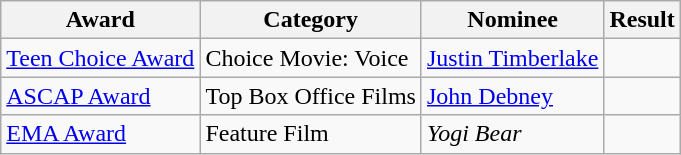<table class="wikitable sortable">
<tr>
<th>Award</th>
<th>Category</th>
<th>Nominee</th>
<th>Result</th>
</tr>
<tr>
<td><a href='#'>Teen Choice Award</a></td>
<td>Choice Movie: Voice</td>
<td><a href='#'>Justin Timberlake</a></td>
<td></td>
</tr>
<tr>
<td><a href='#'>ASCAP Award</a></td>
<td>Top Box Office Films</td>
<td><a href='#'>John Debney</a></td>
<td></td>
</tr>
<tr>
<td><a href='#'>EMA Award</a></td>
<td>Feature Film</td>
<td><em>Yogi Bear</em></td>
<td></td>
</tr>
</table>
